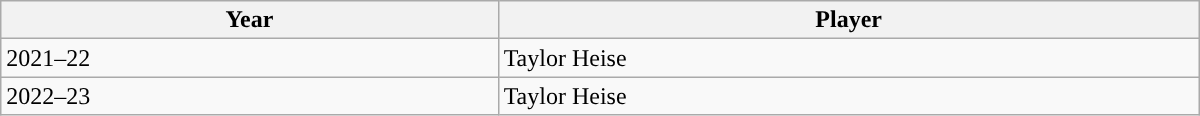<table class="wikitable" style="width: 50em">
<tr>
<th>Year</th>
<th>Player</th>
</tr>
<tr>
<td>2021–22</td>
<td>Taylor Heise</td>
</tr>
<tr>
<td>2022–23</td>
<td>Taylor Heise</td>
</tr>
</table>
